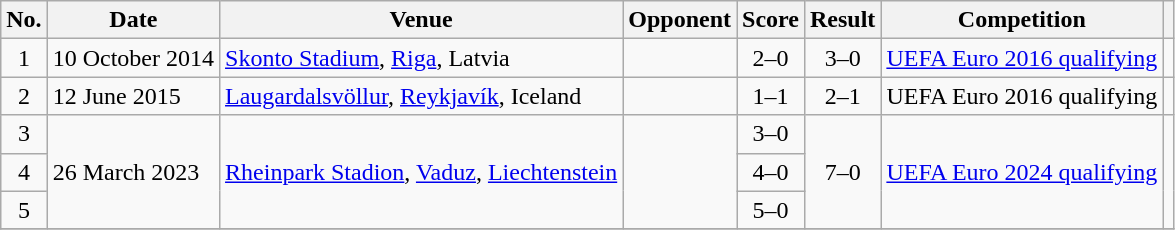<table class="wikitable sortable">
<tr>
<th scope="col">No.</th>
<th scope="col">Date</th>
<th scope="col">Venue</th>
<th scope="col">Opponent</th>
<th scope="col">Score</th>
<th scope="col">Result</th>
<th scope="col">Competition</th>
<th scope="col" class="unsortable"></th>
</tr>
<tr>
<td align="center">1</td>
<td>10 October 2014</td>
<td><a href='#'>Skonto Stadium</a>, <a href='#'>Riga</a>, Latvia</td>
<td></td>
<td align="center">2–0</td>
<td align="center">3–0</td>
<td><a href='#'>UEFA Euro 2016 qualifying</a></td>
<td></td>
</tr>
<tr>
<td align="center">2</td>
<td>12 June 2015</td>
<td><a href='#'>Laugardalsvöllur</a>, <a href='#'>Reykjavík</a>, Iceland</td>
<td></td>
<td align="center">1–1</td>
<td align="center">2–1</td>
<td>UEFA Euro 2016 qualifying</td>
<td></td>
</tr>
<tr>
<td style="text-align:center;">3</td>
<td rowspan="3">26 March 2023</td>
<td rowspan="3"><a href='#'>Rheinpark Stadion</a>, <a href='#'>Vaduz</a>, <a href='#'>Liechtenstein</a></td>
<td rowspan="3"></td>
<td style="text-align:center;">3–0</td>
<td rowspan="3" style="text-align:center">7–0</td>
<td rowspan="3"><a href='#'>UEFA Euro 2024 qualifying</a></td>
<td rowspan="3"></td>
</tr>
<tr style="text-align:center;">
<td>4</td>
<td style="text-align:center;">4–0</td>
</tr>
<tr style="text-align:center;">
<td>5</td>
<td style="text-align:center;">5–0</td>
</tr>
<tr>
</tr>
</table>
